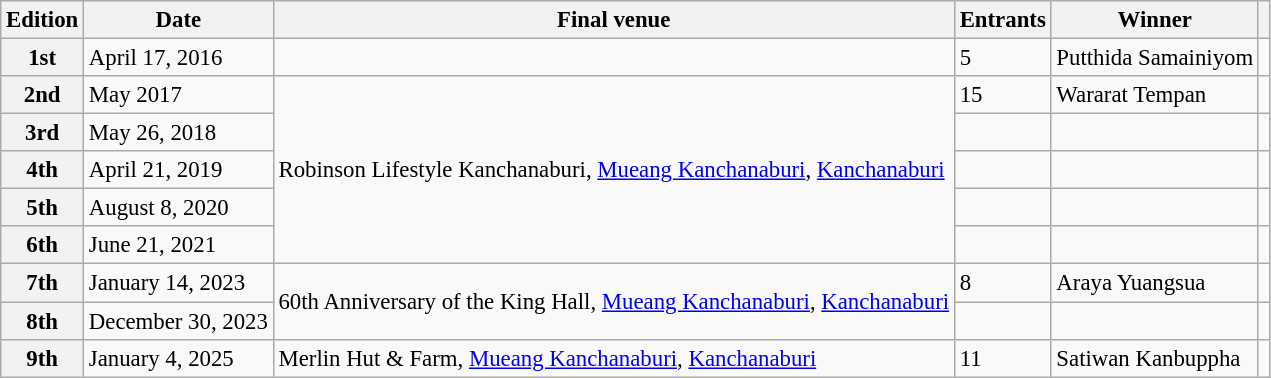<table class="wikitable defaultcenter col2left col3left col5left" style="font-size:95%;">
<tr>
<th>Edition</th>
<th>Date</th>
<th>Final venue</th>
<th>Entrants</th>
<th>Winner</th>
<th></th>
</tr>
<tr>
<th>1st</th>
<td>April 17, 2016</td>
<td></td>
<td>5</td>
<td>Putthida Samainiyom</td>
<td></td>
</tr>
<tr>
<th>2nd</th>
<td>May 2017</td>
<td rowspan=5>Robinson Lifestyle Kanchanaburi, <a href='#'>Mueang Kanchanaburi</a>, <a href='#'>Kanchanaburi</a></td>
<td>15</td>
<td>Wararat Tempan</td>
<td></td>
</tr>
<tr>
<th>3rd</th>
<td>May 26, 2018</td>
<td></td>
<td></td>
<td></td>
</tr>
<tr>
<th>4th</th>
<td>April 21, 2019</td>
<td></td>
<td></td>
<td></td>
</tr>
<tr>
<th>5th</th>
<td>August 8, 2020</td>
<td></td>
<td></td>
<td></td>
</tr>
<tr>
<th>6th</th>
<td>June 21, 2021</td>
<td></td>
<td></td>
<td></td>
</tr>
<tr>
<th>7th</th>
<td>January 14, 2023</td>
<td rowspan=2>60th Anniversary of the King Hall, <a href='#'>Mueang Kanchanaburi</a>, <a href='#'>Kanchanaburi</a></td>
<td>8</td>
<td>Araya Yuangsua</td>
<td></td>
</tr>
<tr>
<th>8th</th>
<td>December 30, 2023</td>
<td></td>
<td></td>
<td></td>
</tr>
<tr>
<th>9th</th>
<td>January 4, 2025</td>
<td>Merlin Hut & Farm, <a href='#'>Mueang Kanchanaburi</a>, <a href='#'>Kanchanaburi</a></td>
<td>11</td>
<td>Satiwan Kanbuppha</td>
<td></td>
</tr>
</table>
